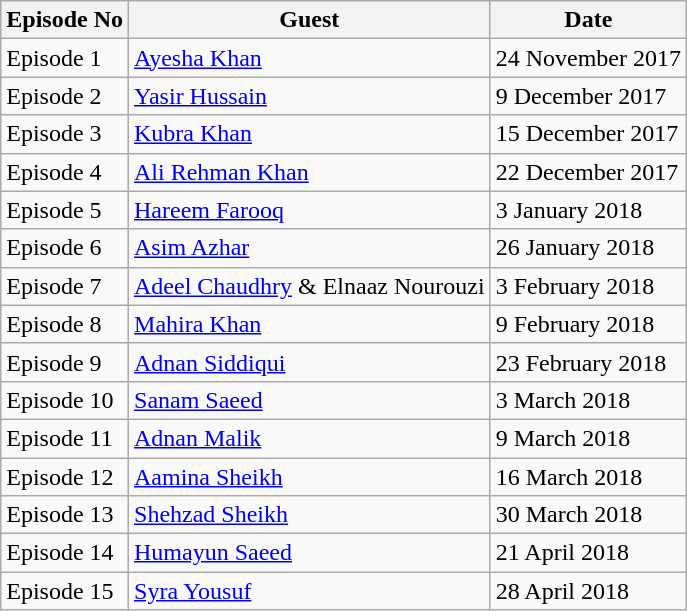<table class="wikitable sortable">
<tr>
<th>Episode No</th>
<th>Guest</th>
<th>Date</th>
</tr>
<tr>
<td>Episode 1</td>
<td><a href='#'>Ayesha Khan</a></td>
<td>24 November 2017</td>
</tr>
<tr>
<td>Episode 2</td>
<td><a href='#'>Yasir Hussain</a></td>
<td>9 December 2017</td>
</tr>
<tr>
<td>Episode 3</td>
<td><a href='#'>Kubra Khan</a></td>
<td>15 December 2017</td>
</tr>
<tr>
<td>Episode 4</td>
<td><a href='#'>Ali Rehman Khan</a></td>
<td>22 December 2017</td>
</tr>
<tr>
<td>Episode 5</td>
<td><a href='#'>Hareem Farooq</a></td>
<td>3 January 2018</td>
</tr>
<tr>
<td>Episode 6</td>
<td><a href='#'>Asim Azhar</a></td>
<td>26 January 2018</td>
</tr>
<tr>
<td>Episode 7</td>
<td><a href='#'>Adeel Chaudhry</a> & Elnaaz Nourouzi</td>
<td>3 February 2018</td>
</tr>
<tr>
<td>Episode 8</td>
<td><a href='#'>Mahira Khan</a></td>
<td>9 February 2018</td>
</tr>
<tr>
<td>Episode 9</td>
<td><a href='#'>Adnan Siddiqui</a></td>
<td>23 February 2018</td>
</tr>
<tr>
<td>Episode 10</td>
<td><a href='#'>Sanam Saeed</a></td>
<td>3 March 2018</td>
</tr>
<tr>
<td>Episode 11</td>
<td><a href='#'>Adnan Malik</a></td>
<td>9 March 2018</td>
</tr>
<tr>
<td>Episode 12</td>
<td><a href='#'>Aamina Sheikh</a></td>
<td>16 March 2018</td>
</tr>
<tr>
<td>Episode 13</td>
<td><a href='#'>Shehzad Sheikh</a></td>
<td>30 March 2018</td>
</tr>
<tr>
<td>Episode 14</td>
<td><a href='#'>Humayun Saeed</a></td>
<td>21 April 2018</td>
</tr>
<tr>
<td>Episode 15</td>
<td><a href='#'>Syra Yousuf</a></td>
<td>28 April 2018</td>
</tr>
</table>
